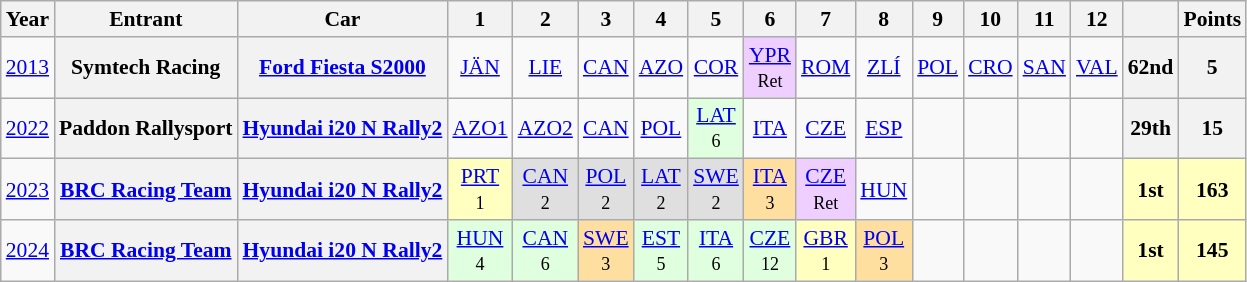<table class="wikitable" border="1" style="text-align:center; font-size:90%;">
<tr>
<th>Year</th>
<th>Entrant</th>
<th>Car</th>
<th>1</th>
<th>2</th>
<th>3</th>
<th>4</th>
<th>5</th>
<th>6</th>
<th>7</th>
<th>8</th>
<th>9</th>
<th>10</th>
<th>11</th>
<th>12</th>
<th></th>
<th>Points</th>
</tr>
<tr>
<td><a href='#'>2013</a></td>
<th>Symtech Racing</th>
<th><a href='#'>Ford Fiesta S2000</a></th>
<td><a href='#'>JÄN</a></td>
<td><a href='#'>LIE</a></td>
<td><a href='#'>CAN</a></td>
<td><a href='#'>AZO</a></td>
<td><a href='#'>COR</a></td>
<td style="background:#EFCFFF;"><a href='#'>YPR</a><br><small>Ret</small></td>
<td><a href='#'>ROM</a></td>
<td><a href='#'>ZLÍ</a></td>
<td><a href='#'>POL</a></td>
<td><a href='#'>CRO</a></td>
<td><a href='#'>SAN</a></td>
<td><a href='#'>VAL</a></td>
<th>62nd</th>
<th>5</th>
</tr>
<tr>
<td><a href='#'>2022</a></td>
<th>Paddon Rallysport</th>
<th><a href='#'>Hyundai i20 N Rally2</a></th>
<td><a href='#'>AZO1</a></td>
<td><a href='#'>AZO2</a></td>
<td><a href='#'>CAN</a></td>
<td><a href='#'>POL</a></td>
<td style="background:#DFFFDF;"><a href='#'>LAT</a><br><small>6</small></td>
<td><a href='#'>ITA</a></td>
<td><a href='#'>CZE</a></td>
<td><a href='#'>ESP</a></td>
<td></td>
<td></td>
<td></td>
<td></td>
<th>29th</th>
<th>15</th>
</tr>
<tr>
<td><a href='#'>2023</a></td>
<th><a href='#'>BRC Racing Team</a></th>
<th><a href='#'>Hyundai i20 N Rally2</a></th>
<td style="background:#FFFFBF;"><a href='#'>PRT</a><br><small>1</small></td>
<td style="background:#DFDFDF;"><a href='#'>CAN</a><br><small>2</small></td>
<td style="background:#DFDFDF;"><a href='#'>POL</a><br><small>2</small></td>
<td style="background:#DFDFDF;"><a href='#'>LAT</a><br><small>2</small></td>
<td style="background:#DFDFDF;"><a href='#'>SWE</a><br><small>2</small></td>
<td style="background:#FFDF9F;"><a href='#'>ITA</a><br><small>3</small></td>
<td style="background:#EFCFFF;"><a href='#'>CZE</a><br><small>Ret</small></td>
<td><a href='#'>HUN</a></td>
<td></td>
<td></td>
<td></td>
<td></td>
<th style="background:#FFFFBF;">1st</th>
<th style="background:#FFFFBF;">163</th>
</tr>
<tr>
<td><a href='#'>2024</a></td>
<th><a href='#'>BRC Racing Team</a></th>
<th><a href='#'>Hyundai i20 N Rally2</a></th>
<td style="background:#DFFFDF;"><a href='#'>HUN</a><br><small>4</small></td>
<td style="background:#DFFFDF;"><a href='#'>CAN</a><br><small>6</small></td>
<td style="background:#FFDF9F;"><a href='#'>SWE</a><br><small>3</small></td>
<td style="background:#DFFFDF;"><a href='#'>EST</a><br><small>5</small></td>
<td style="background:#DFFFDF;"><a href='#'>ITA</a><br><small>6</small></td>
<td style="background:#DFFFDF;"><a href='#'>CZE</a><br><small>12</small></td>
<td style="background:#FFFFBF;"><a href='#'>GBR</a><br><small>1</small></td>
<td style="background:#FFDF9F;"><a href='#'>POL</a><br><small>3</small></td>
<td></td>
<td></td>
<td></td>
<td></td>
<th style="background:#FFFFBF;">1st</th>
<th style="background:#FFFFBF;">145</th>
</tr>
</table>
